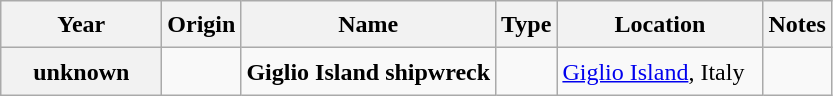<table class="wikitable" style="font-size:1.00em; line-height:1.5em;">
<tr>
<th width="100">Year</th>
<th>Origin</th>
<th>Name</th>
<th>Type</th>
<th width="130">Location</th>
<th>Notes</th>
</tr>
<tr>
<th>unknown</th>
<td></td>
<td><strong>Giglio Island shipwreck</strong></td>
<td></td>
<td><a href='#'>Giglio Island</a>, Italy</td>
<td></td>
</tr>
</table>
